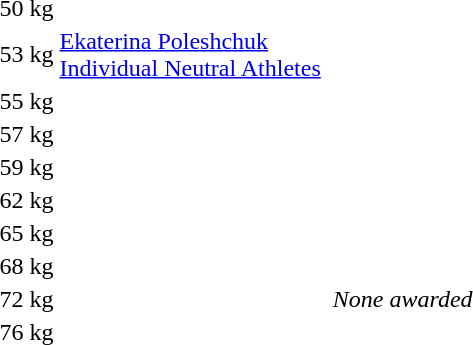<table>
<tr>
<td>50 kg<br></td>
<td></td>
<td></td>
<td></td>
</tr>
<tr>
<td rowspan=2>53 kg<br></td>
<td rowspan=2><a href='#'>Ekaterina Poleshchuk</a><br><a href='#'>Individual Neutral Athletes</a></td>
<td rowspan=2></td>
<td></td>
</tr>
<tr>
<td></td>
</tr>
<tr>
<td>55 kg<br></td>
<td></td>
<td></td>
<td></td>
</tr>
<tr>
<td rowspan=2>57 kg<br></td>
<td rowspan=2></td>
<td rowspan=2></td>
<td></td>
</tr>
<tr>
<td></td>
</tr>
<tr>
<td>59 kg<br></td>
<td></td>
<td></td>
<td></td>
</tr>
<tr>
<td rowspan=2>62 kg<br></td>
<td rowspan=2></td>
<td rowspan=2></td>
<td></td>
</tr>
<tr>
<td></td>
</tr>
<tr>
<td>65 kg<br></td>
<td></td>
<td></td>
<td></td>
</tr>
<tr>
<td>68 kg<br></td>
<td></td>
<td></td>
<td></td>
</tr>
<tr>
<td>72 kg<br></td>
<td></td>
<td></td>
<td><em>None awarded</em></td>
</tr>
<tr>
<td>76 kg<br></td>
<td></td>
<td></td>
<td></td>
</tr>
</table>
